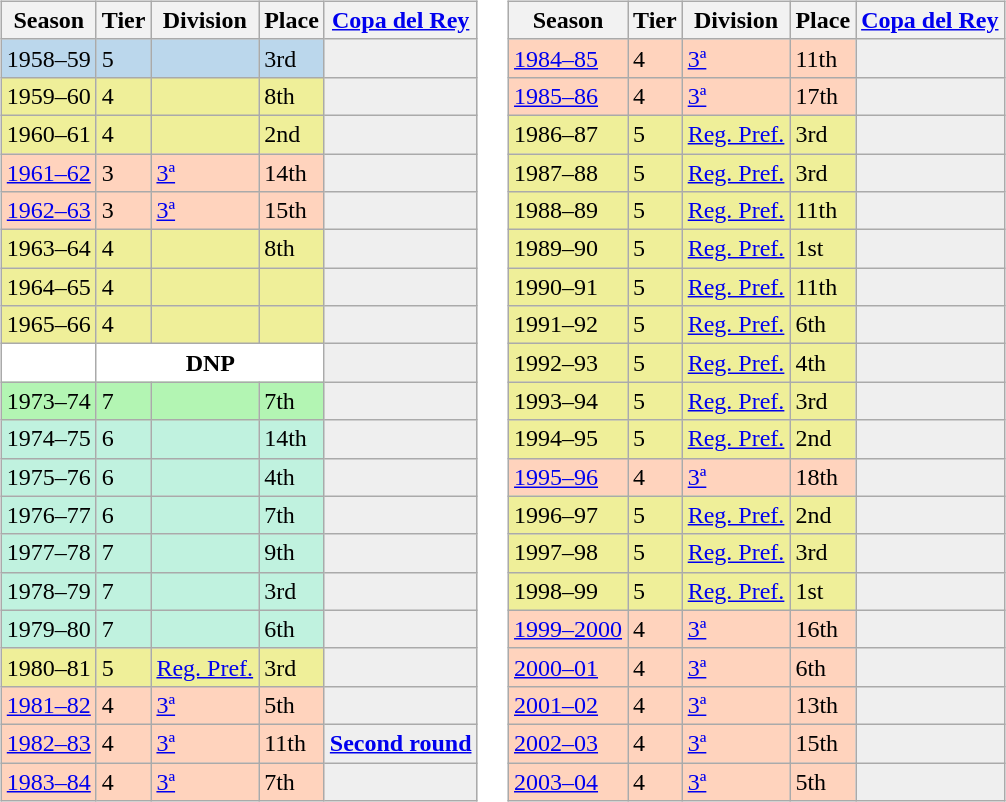<table>
<tr>
<td valign="top" width=0%><br><table class="wikitable">
<tr style="background:#f0f6fa;">
<th>Season</th>
<th>Tier</th>
<th>Division</th>
<th>Place</th>
<th><a href='#'>Copa del Rey</a></th>
</tr>
<tr>
<td style="background:#BBD7EC;">1958–59</td>
<td style="background:#BBD7EC;">5</td>
<td style="background:#BBD7EC;"></td>
<td style="background:#BBD7EC;">3rd</td>
<th style="background:#efefef;"></th>
</tr>
<tr>
<td style="background:#EFEF99;">1959–60</td>
<td style="background:#EFEF99;">4</td>
<td style="background:#EFEF99;"></td>
<td style="background:#EFEF99;">8th</td>
<th style="background:#efefef;"></th>
</tr>
<tr>
<td style="background:#EFEF99;">1960–61</td>
<td style="background:#EFEF99;">4</td>
<td style="background:#EFEF99;"></td>
<td style="background:#EFEF99;">2nd</td>
<th style="background:#efefef;"></th>
</tr>
<tr>
<td style="background:#FFD3BD;"><a href='#'>1961–62</a></td>
<td style="background:#FFD3BD;">3</td>
<td style="background:#FFD3BD;"><a href='#'>3ª</a></td>
<td style="background:#FFD3BD;">14th</td>
<th style="background:#efefef;"></th>
</tr>
<tr>
<td style="background:#FFD3BD;"><a href='#'>1962–63</a></td>
<td style="background:#FFD3BD;">3</td>
<td style="background:#FFD3BD;"><a href='#'>3ª</a></td>
<td style="background:#FFD3BD;">15th</td>
<th style="background:#efefef;"></th>
</tr>
<tr>
<td style="background:#EFEF99;">1963–64</td>
<td style="background:#EFEF99;">4</td>
<td style="background:#EFEF99;"></td>
<td style="background:#EFEF99;">8th</td>
<th style="background:#efefef;"></th>
</tr>
<tr>
<td style="background:#EFEF99;">1964–65</td>
<td style="background:#EFEF99;">4</td>
<td style="background:#EFEF99;"></td>
<td style="background:#EFEF99;"></td>
<th style="background:#efefef;"></th>
</tr>
<tr>
<td style="background:#EFEF99;">1965–66</td>
<td style="background:#EFEF99;">4</td>
<td style="background:#EFEF99;"></td>
<td style="background:#EFEF99;"></td>
<th style="background:#efefef;"></th>
</tr>
<tr>
<td style="background:#FFFFFF;"></td>
<th style="background:#FFFFFF;" colspan="3">DNP</th>
<th style="background:#efefef;"></th>
</tr>
<tr>
<td style="background:#B3F5B3;">1973–74</td>
<td style="background:#B3F5B3;">7</td>
<td style="background:#B3F5B3;"></td>
<td style="background:#B3F5B3;">7th</td>
<th style="background:#efefef;"></th>
</tr>
<tr>
<td style="background:#C0F2DF;">1974–75</td>
<td style="background:#C0F2DF;">6</td>
<td style="background:#C0F2DF;"></td>
<td style="background:#C0F2DF;">14th</td>
<th style="background:#efefef;"></th>
</tr>
<tr>
<td style="background:#C0F2DF;">1975–76</td>
<td style="background:#C0F2DF;">6</td>
<td style="background:#C0F2DF;"></td>
<td style="background:#C0F2DF;">4th</td>
<th style="background:#efefef;"></th>
</tr>
<tr>
<td style="background:#C0F2DF;">1976–77</td>
<td style="background:#C0F2DF;">6</td>
<td style="background:#C0F2DF;"></td>
<td style="background:#C0F2DF;">7th</td>
<th style="background:#efefef;"></th>
</tr>
<tr>
<td style="background:#C0F2DF;">1977–78</td>
<td style="background:#C0F2DF;">7</td>
<td style="background:#C0F2DF;"></td>
<td style="background:#C0F2DF;">9th</td>
<th style="background:#efefef;"></th>
</tr>
<tr>
<td style="background:#C0F2DF;">1978–79</td>
<td style="background:#C0F2DF;">7</td>
<td style="background:#C0F2DF;"></td>
<td style="background:#C0F2DF;">3rd</td>
<th style="background:#efefef;"></th>
</tr>
<tr>
<td style="background:#C0F2DF;">1979–80</td>
<td style="background:#C0F2DF;">7</td>
<td style="background:#C0F2DF;"></td>
<td style="background:#C0F2DF;">6th</td>
<th style="background:#efefef;"></th>
</tr>
<tr>
<td style="background:#EFEF99;">1980–81</td>
<td style="background:#EFEF99;">5</td>
<td style="background:#EFEF99;"><a href='#'>Reg. Pref.</a></td>
<td style="background:#EFEF99;">3rd</td>
<th style="background:#efefef;"></th>
</tr>
<tr>
<td style="background:#FFD3BD;"><a href='#'>1981–82</a></td>
<td style="background:#FFD3BD;">4</td>
<td style="background:#FFD3BD;"><a href='#'>3ª</a></td>
<td style="background:#FFD3BD;">5th</td>
<th style="background:#efefef;"></th>
</tr>
<tr>
<td style="background:#FFD3BD;"><a href='#'>1982–83</a></td>
<td style="background:#FFD3BD;">4</td>
<td style="background:#FFD3BD;"><a href='#'>3ª</a></td>
<td style="background:#FFD3BD;">11th</td>
<th style="background:#efefef;"><a href='#'>Second round</a></th>
</tr>
<tr>
<td style="background:#FFD3BD;"><a href='#'>1983–84</a></td>
<td style="background:#FFD3BD;">4</td>
<td style="background:#FFD3BD;"><a href='#'>3ª</a></td>
<td style="background:#FFD3BD;">7th</td>
<th style="background:#efefef;"></th>
</tr>
</table>
</td>
<td valign="top" width=0%><br><table class="wikitable">
<tr style="background:#f0f6fa;">
<th>Season</th>
<th>Tier</th>
<th>Division</th>
<th>Place</th>
<th><a href='#'>Copa del Rey</a></th>
</tr>
<tr>
<td style="background:#FFD3BD;"><a href='#'>1984–85</a></td>
<td style="background:#FFD3BD;">4</td>
<td style="background:#FFD3BD;"><a href='#'>3ª</a></td>
<td style="background:#FFD3BD;">11th</td>
<th style="background:#efefef;"></th>
</tr>
<tr>
<td style="background:#FFD3BD;"><a href='#'>1985–86</a></td>
<td style="background:#FFD3BD;">4</td>
<td style="background:#FFD3BD;"><a href='#'>3ª</a></td>
<td style="background:#FFD3BD;">17th</td>
<th style="background:#efefef;"></th>
</tr>
<tr>
<td style="background:#EFEF99;">1986–87</td>
<td style="background:#EFEF99;">5</td>
<td style="background:#EFEF99;"><a href='#'>Reg. Pref.</a></td>
<td style="background:#EFEF99;">3rd</td>
<th style="background:#efefef;"></th>
</tr>
<tr>
<td style="background:#EFEF99;">1987–88</td>
<td style="background:#EFEF99;">5</td>
<td style="background:#EFEF99;"><a href='#'>Reg. Pref.</a></td>
<td style="background:#EFEF99;">3rd</td>
<th style="background:#efefef;"></th>
</tr>
<tr>
<td style="background:#EFEF99;">1988–89</td>
<td style="background:#EFEF99;">5</td>
<td style="background:#EFEF99;"><a href='#'>Reg. Pref.</a></td>
<td style="background:#EFEF99;">11th</td>
<th style="background:#efefef;"></th>
</tr>
<tr>
<td style="background:#EFEF99;">1989–90</td>
<td style="background:#EFEF99;">5</td>
<td style="background:#EFEF99;"><a href='#'>Reg. Pref.</a></td>
<td style="background:#EFEF99;">1st</td>
<th style="background:#efefef;"></th>
</tr>
<tr>
<td style="background:#EFEF99;">1990–91</td>
<td style="background:#EFEF99;">5</td>
<td style="background:#EFEF99;"><a href='#'>Reg. Pref.</a></td>
<td style="background:#EFEF99;">11th</td>
<th style="background:#efefef;"></th>
</tr>
<tr>
<td style="background:#EFEF99;">1991–92</td>
<td style="background:#EFEF99;">5</td>
<td style="background:#EFEF99;"><a href='#'>Reg. Pref.</a></td>
<td style="background:#EFEF99;">6th</td>
<th style="background:#efefef;"></th>
</tr>
<tr>
<td style="background:#EFEF99;">1992–93</td>
<td style="background:#EFEF99;">5</td>
<td style="background:#EFEF99;"><a href='#'>Reg. Pref.</a></td>
<td style="background:#EFEF99;">4th</td>
<th style="background:#efefef;"></th>
</tr>
<tr>
<td style="background:#EFEF99;">1993–94</td>
<td style="background:#EFEF99;">5</td>
<td style="background:#EFEF99;"><a href='#'>Reg. Pref.</a></td>
<td style="background:#EFEF99;">3rd</td>
<th style="background:#efefef;"></th>
</tr>
<tr>
<td style="background:#EFEF99;">1994–95</td>
<td style="background:#EFEF99;">5</td>
<td style="background:#EFEF99;"><a href='#'>Reg. Pref.</a></td>
<td style="background:#EFEF99;">2nd</td>
<th style="background:#efefef;"></th>
</tr>
<tr>
<td style="background:#FFD3BD;"><a href='#'>1995–96</a></td>
<td style="background:#FFD3BD;">4</td>
<td style="background:#FFD3BD;"><a href='#'>3ª</a></td>
<td style="background:#FFD3BD;">18th</td>
<th style="background:#efefef;"></th>
</tr>
<tr>
<td style="background:#EFEF99;">1996–97</td>
<td style="background:#EFEF99;">5</td>
<td style="background:#EFEF99;"><a href='#'>Reg. Pref.</a></td>
<td style="background:#EFEF99;">2nd</td>
<th style="background:#efefef;"></th>
</tr>
<tr>
<td style="background:#EFEF99;">1997–98</td>
<td style="background:#EFEF99;">5</td>
<td style="background:#EFEF99;"><a href='#'>Reg. Pref.</a></td>
<td style="background:#EFEF99;">3rd</td>
<th style="background:#efefef;"></th>
</tr>
<tr>
<td style="background:#EFEF99;">1998–99</td>
<td style="background:#EFEF99;">5</td>
<td style="background:#EFEF99;"><a href='#'>Reg. Pref.</a></td>
<td style="background:#EFEF99;">1st</td>
<th style="background:#efefef;"></th>
</tr>
<tr>
<td style="background:#FFD3BD;"><a href='#'>1999–2000</a></td>
<td style="background:#FFD3BD;">4</td>
<td style="background:#FFD3BD;"><a href='#'>3ª</a></td>
<td style="background:#FFD3BD;">16th</td>
<th style="background:#efefef;"></th>
</tr>
<tr>
<td style="background:#FFD3BD;"><a href='#'>2000–01</a></td>
<td style="background:#FFD3BD;">4</td>
<td style="background:#FFD3BD;"><a href='#'>3ª</a></td>
<td style="background:#FFD3BD;">6th</td>
<th style="background:#efefef;"></th>
</tr>
<tr>
<td style="background:#FFD3BD;"><a href='#'>2001–02</a></td>
<td style="background:#FFD3BD;">4</td>
<td style="background:#FFD3BD;"><a href='#'>3ª</a></td>
<td style="background:#FFD3BD;">13th</td>
<th style="background:#efefef;"></th>
</tr>
<tr>
<td style="background:#FFD3BD;"><a href='#'>2002–03</a></td>
<td style="background:#FFD3BD;">4</td>
<td style="background:#FFD3BD;"><a href='#'>3ª</a></td>
<td style="background:#FFD3BD;">15th</td>
<th style="background:#efefef;"></th>
</tr>
<tr>
<td style="background:#FFD3BD;"><a href='#'>2003–04</a></td>
<td style="background:#FFD3BD;">4</td>
<td style="background:#FFD3BD;"><a href='#'>3ª</a></td>
<td style="background:#FFD3BD;">5th</td>
<th style="background:#efefef;"></th>
</tr>
</table>
</td>
</tr>
</table>
